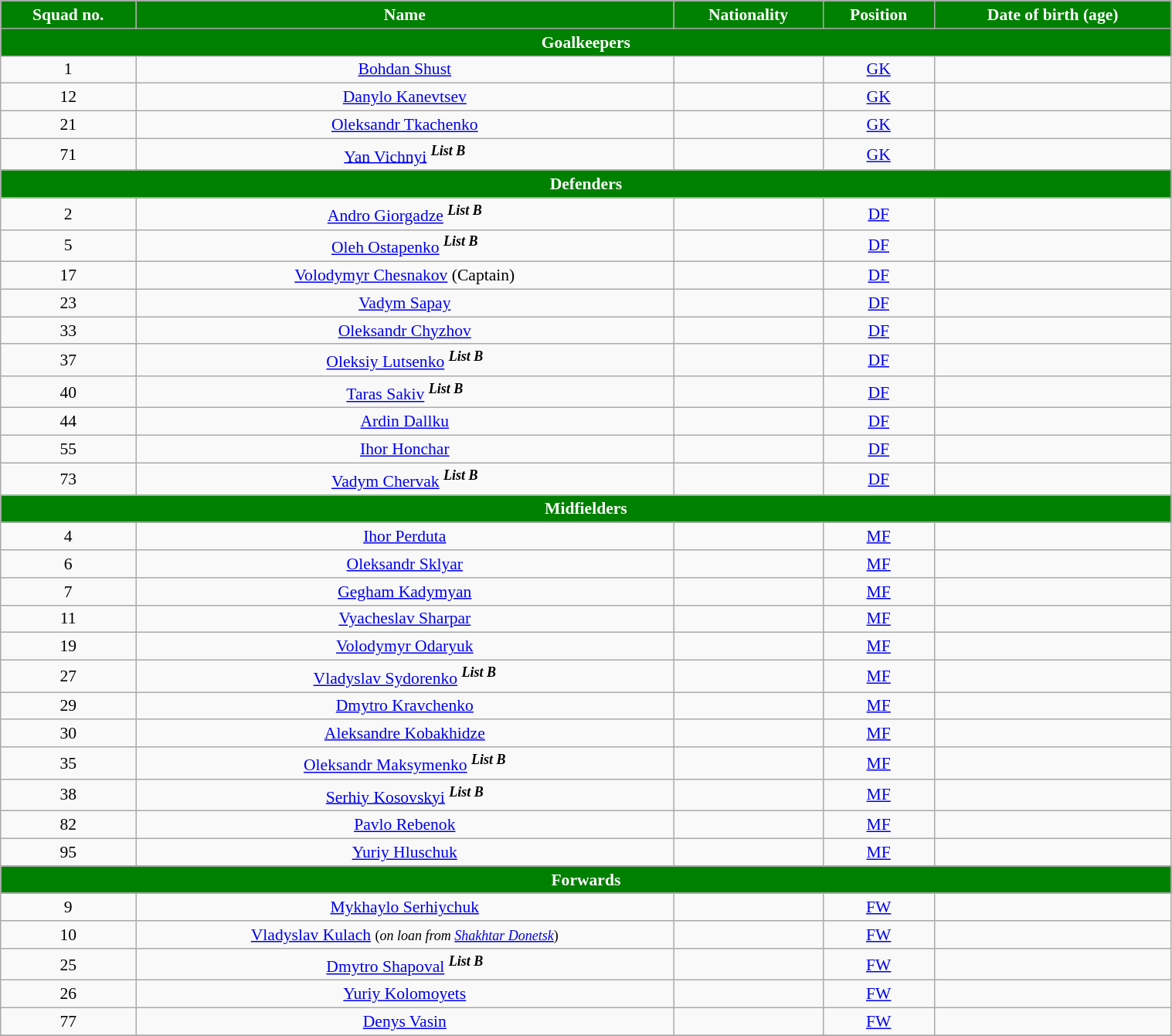<table class="wikitable" style="text-align:center; font-size:90%; width:80%">
<tr>
<th style="background:green; color:white; text-align:center">Squad no.</th>
<th style="background:green; color:white; text-align:center">Name</th>
<th style="background:green; color:white; text-align:center">Nationality</th>
<th style="background:green; color:white; text-align:center">Position</th>
<th style="background:green; color:white; text-align:center">Date of birth (age)</th>
</tr>
<tr>
<th colspan="6" style="background:green; color:white; text-align:center">Goalkeepers</th>
</tr>
<tr>
<td>1</td>
<td><a href='#'>Bohdan Shust</a></td>
<td></td>
<td><a href='#'>GK</a></td>
<td></td>
</tr>
<tr>
<td>12</td>
<td><a href='#'>Danylo Kanevtsev</a></td>
<td></td>
<td><a href='#'>GK</a></td>
<td></td>
</tr>
<tr>
<td>21</td>
<td><a href='#'>Oleksandr Tkachenko</a></td>
<td></td>
<td><a href='#'>GK</a></td>
<td></td>
</tr>
<tr>
<td>71</td>
<td><a href='#'>Yan Vichnyi</a> <sup><strong><em>List B</em></strong></sup></td>
<td></td>
<td><a href='#'>GK</a></td>
<td></td>
</tr>
<tr>
<th colspan="6" style="background:green; color:white; text-align:center">Defenders</th>
</tr>
<tr>
<td>2</td>
<td><a href='#'>Andro Giorgadze</a> <sup><strong><em>List B</em></strong></sup></td>
<td></td>
<td><a href='#'>DF</a></td>
<td></td>
</tr>
<tr>
<td>5</td>
<td><a href='#'>Oleh Ostapenko</a> <sup><strong><em>List B</em></strong></sup></td>
<td></td>
<td><a href='#'>DF</a></td>
<td></td>
</tr>
<tr>
<td>17</td>
<td><a href='#'>Volodymyr Chesnakov</a> (Captain)</td>
<td></td>
<td><a href='#'>DF</a></td>
<td></td>
</tr>
<tr>
<td>23</td>
<td><a href='#'>Vadym Sapay</a></td>
<td></td>
<td><a href='#'>DF</a></td>
<td></td>
</tr>
<tr>
<td>33</td>
<td><a href='#'>Oleksandr Chyzhov</a></td>
<td></td>
<td><a href='#'>DF</a></td>
<td></td>
</tr>
<tr>
<td>37</td>
<td><a href='#'>Oleksiy Lutsenko</a> <sup><strong><em>List B</em></strong></sup></td>
<td></td>
<td><a href='#'>DF</a></td>
<td></td>
</tr>
<tr>
<td>40</td>
<td><a href='#'>Taras Sakiv</a> <sup><strong><em>List B</em></strong></sup></td>
<td></td>
<td><a href='#'>DF</a></td>
<td></td>
</tr>
<tr>
<td>44</td>
<td><a href='#'>Ardin Dallku</a></td>
<td></td>
<td><a href='#'>DF</a></td>
<td></td>
</tr>
<tr>
<td>55</td>
<td><a href='#'>Ihor Honchar</a></td>
<td></td>
<td><a href='#'>DF</a></td>
<td></td>
</tr>
<tr>
<td>73</td>
<td><a href='#'>Vadym Chervak</a> <sup><strong><em>List B</em></strong></sup></td>
<td></td>
<td><a href='#'>DF</a></td>
<td></td>
</tr>
<tr>
<th colspan="6" style="background:green; color:white; text-align:center">Midfielders</th>
</tr>
<tr>
<td>4</td>
<td><a href='#'>Ihor Perduta</a></td>
<td></td>
<td><a href='#'>MF</a></td>
<td></td>
</tr>
<tr>
<td>6</td>
<td><a href='#'>Oleksandr Sklyar</a></td>
<td></td>
<td><a href='#'>MF</a></td>
<td></td>
</tr>
<tr>
<td>7</td>
<td><a href='#'>Gegham Kadymyan</a></td>
<td></td>
<td><a href='#'>MF</a></td>
<td></td>
</tr>
<tr>
<td>11</td>
<td><a href='#'>Vyacheslav Sharpar</a></td>
<td></td>
<td><a href='#'>MF</a></td>
<td></td>
</tr>
<tr>
<td>19</td>
<td><a href='#'>Volodymyr Odaryuk</a></td>
<td></td>
<td><a href='#'>MF</a></td>
<td></td>
</tr>
<tr>
<td>27</td>
<td><a href='#'>Vladyslav Sydorenko</a> <sup><strong><em>List B</em></strong></sup></td>
<td></td>
<td><a href='#'>MF</a></td>
<td></td>
</tr>
<tr>
<td>29</td>
<td><a href='#'>Dmytro Kravchenko</a></td>
<td></td>
<td><a href='#'>MF</a></td>
<td></td>
</tr>
<tr>
<td>30</td>
<td><a href='#'>Aleksandre Kobakhidze</a></td>
<td></td>
<td><a href='#'>MF</a></td>
<td></td>
</tr>
<tr>
<td>35</td>
<td><a href='#'>Oleksandr Maksymenko</a> <sup><strong><em>List B</em></strong></sup></td>
<td></td>
<td><a href='#'>MF</a></td>
<td></td>
</tr>
<tr>
<td>38</td>
<td><a href='#'>Serhiy Kosovskyi</a> <sup><strong><em>List B</em></strong></sup></td>
<td></td>
<td><a href='#'>MF</a></td>
<td></td>
</tr>
<tr>
<td>82</td>
<td><a href='#'>Pavlo Rebenok</a></td>
<td></td>
<td><a href='#'>MF</a></td>
<td></td>
</tr>
<tr>
<td>95</td>
<td><a href='#'>Yuriy Hluschuk</a></td>
<td></td>
<td><a href='#'>MF</a></td>
<td></td>
</tr>
<tr>
<th colspan="7" style="background:green; color:white; text-align:center">Forwards</th>
</tr>
<tr>
<td>9</td>
<td><a href='#'>Mykhaylo Serhiychuk</a></td>
<td></td>
<td><a href='#'>FW</a></td>
<td></td>
</tr>
<tr>
<td>10</td>
<td><a href='#'>Vladyslav Kulach</a> <small> (<em>on loan from <a href='#'>Shakhtar Donetsk</a></em>)</small></td>
<td></td>
<td><a href='#'>FW</a></td>
<td></td>
</tr>
<tr>
<td>25</td>
<td><a href='#'>Dmytro Shapoval</a> <sup><strong><em>List B</em></strong></sup></td>
<td></td>
<td><a href='#'>FW</a></td>
<td></td>
</tr>
<tr>
<td>26</td>
<td><a href='#'>Yuriy Kolomoyets</a></td>
<td></td>
<td><a href='#'>FW</a></td>
<td></td>
</tr>
<tr>
<td>77</td>
<td><a href='#'>Denys Vasin</a></td>
<td></td>
<td><a href='#'>FW</a></td>
<td></td>
</tr>
<tr>
</tr>
</table>
